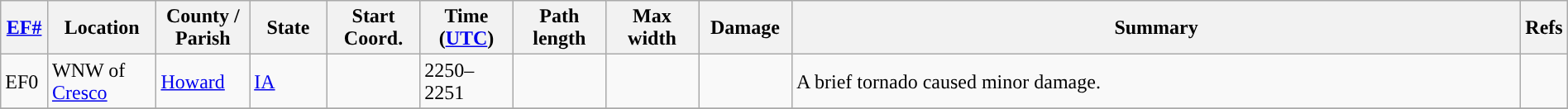<table class="wikitable sortable" style="width:100%;">
<tr>
<th scope="col"  style="width:3%; text-align:center;"><a href='#'>EF#</a></th>
<th scope="col"  style="width:7%; text-align:center;" class="unsortable">Location</th>
<th scope="col"  style="width:6%; text-align:center;" class="unsortable">County / Parish</th>
<th scope="col"  style="width:5%; text-align:center;">State</th>
<th scope="col"  style="width:6%; text-align:center;">Start Coord.</th>
<th scope="col"  style="width:6%; text-align:center;">Time (<a href='#'>UTC</a>)</th>
<th scope="col"  style="width:6%; text-align:center;">Path length</th>
<th scope="col"  style="width:6%; text-align:center;">Max width</th>
<th scope="col"  style="width:6%; text-align:center;">Damage</th>
<th scope="col" class="unsortable" style="width:48%; text-align:center;">Summary</th>
<th scope="col" class="unsortable" style="width:48%; text-align:center;">Refs</th>
</tr>
<tr>
<td>EF0</td>
<td>WNW of <a href='#'>Cresco</a></td>
<td><a href='#'>Howard</a></td>
<td><a href='#'>IA</a></td>
<td></td>
<td>2250–2251</td>
<td></td>
<td></td>
<td></td>
<td>A brief tornado caused minor damage.</td>
<td></td>
</tr>
<tr>
</tr>
</table>
